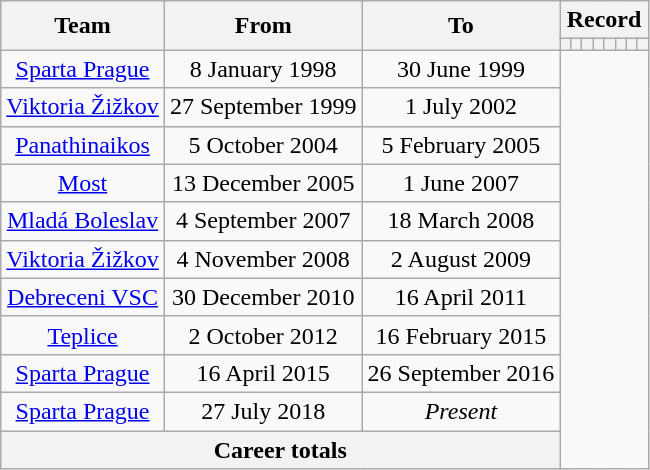<table class="wikitable" style="text-align: center">
<tr>
<th rowspan=2>Team</th>
<th rowspan=2>From</th>
<th rowspan=2>To</th>
<th colspan=8>Record</th>
</tr>
<tr>
<th></th>
<th></th>
<th></th>
<th></th>
<th></th>
<th></th>
<th></th>
<th></th>
</tr>
<tr>
<td><a href='#'>Sparta Prague</a></td>
<td>8 January 1998</td>
<td>30 June 1999<br></td>
</tr>
<tr>
<td><a href='#'>Viktoria Žižkov</a></td>
<td>27 September 1999</td>
<td>1 July 2002<br></td>
</tr>
<tr>
<td><a href='#'>Panathinaikos</a></td>
<td>5 October 2004</td>
<td>5 February 2005<br></td>
</tr>
<tr>
<td><a href='#'>Most</a></td>
<td>13 December 2005</td>
<td>1 June 2007<br></td>
</tr>
<tr>
<td><a href='#'>Mladá Boleslav</a></td>
<td>4 September 2007</td>
<td>18 March 2008<br></td>
</tr>
<tr>
<td><a href='#'>Viktoria Žižkov</a></td>
<td>4 November 2008</td>
<td>2 August 2009<br></td>
</tr>
<tr>
<td><a href='#'>Debreceni VSC</a></td>
<td>30 December 2010</td>
<td>16 April 2011<br></td>
</tr>
<tr>
<td><a href='#'>Teplice</a></td>
<td>2 October 2012</td>
<td>16 February 2015<br></td>
</tr>
<tr>
<td><a href='#'>Sparta Prague</a></td>
<td>16 April 2015</td>
<td>26 September 2016<br></td>
</tr>
<tr>
<td><a href='#'>Sparta Prague</a></td>
<td>27 July 2018</td>
<td><em>Present</em><br></td>
</tr>
<tr>
<th colspan=3>Career totals<br></th>
</tr>
</table>
